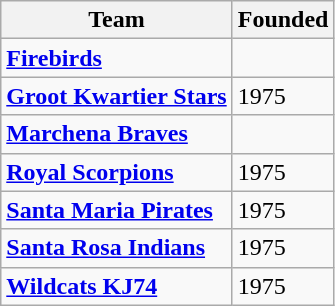<table class="wikitable">
<tr>
<th>Team</th>
<th>Founded</th>
</tr>
<tr>
<td><strong><a href='#'>Firebirds</a></strong></td>
<td></td>
</tr>
<tr>
<td><strong><a href='#'>Groot Kwartier Stars</a></strong></td>
<td>1975</td>
</tr>
<tr>
<td><strong><a href='#'>Marchena Braves</a></strong></td>
<td></td>
</tr>
<tr>
<td><strong><a href='#'>Royal Scorpions</a></strong></td>
<td>1975</td>
</tr>
<tr>
<td><strong><a href='#'>Santa Maria Pirates</a></strong></td>
<td>1975</td>
</tr>
<tr>
<td><strong><a href='#'>Santa Rosa Indians</a></strong></td>
<td>1975</td>
</tr>
<tr>
<td><strong><a href='#'>Wildcats KJ74</a></strong></td>
<td>1975</td>
</tr>
</table>
